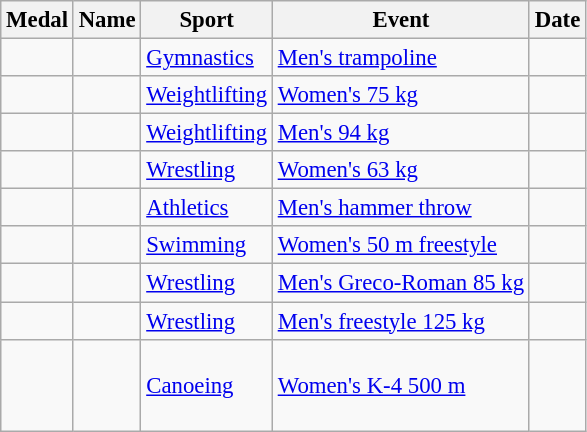<table class="wikitable sortable"  style="font-size:95%">
<tr>
<th>Medal</th>
<th>Name</th>
<th>Sport</th>
<th>Event</th>
<th>Date</th>
</tr>
<tr>
<td></td>
<td></td>
<td><a href='#'>Gymnastics</a></td>
<td><a href='#'>Men's trampoline</a></td>
<td></td>
</tr>
<tr>
<td></td>
<td></td>
<td><a href='#'>Weightlifting</a></td>
<td><a href='#'>Women's 75 kg</a></td>
<td></td>
</tr>
<tr>
<td></td>
<td></td>
<td><a href='#'>Weightlifting</a></td>
<td><a href='#'>Men's 94 kg</a></td>
<td></td>
</tr>
<tr>
<td></td>
<td></td>
<td><a href='#'>Wrestling</a></td>
<td><a href='#'>Women's 63 kg</a></td>
<td></td>
</tr>
<tr>
<td></td>
<td></td>
<td><a href='#'>Athletics</a></td>
<td><a href='#'>Men's hammer throw</a></td>
<td></td>
</tr>
<tr>
<td></td>
<td></td>
<td><a href='#'>Swimming</a></td>
<td><a href='#'>Women's 50 m freestyle</a></td>
<td></td>
</tr>
<tr>
<td></td>
<td></td>
<td><a href='#'>Wrestling</a></td>
<td><a href='#'>Men's Greco-Roman 85 kg</a></td>
<td></td>
</tr>
<tr>
<td></td>
<td></td>
<td><a href='#'>Wrestling</a></td>
<td><a href='#'>Men's freestyle 125 kg</a></td>
<td></td>
</tr>
<tr>
<td></td>
<td><br><br><br></td>
<td><a href='#'>Canoeing</a></td>
<td><a href='#'>Women's K-4 500 m</a></td>
<td></td>
</tr>
</table>
